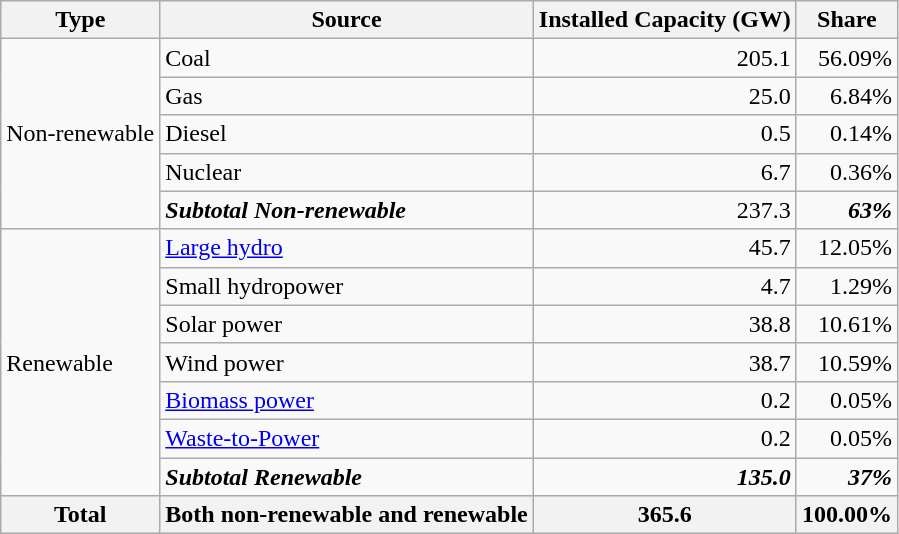<table class="wikitable sortable" border="1">
<tr>
<th>Type</th>
<th>Source</th>
<th>Installed Capacity (GW)</th>
<th>Share</th>
</tr>
<tr>
<td rowspan="5">Non-renewable</td>
<td>Coal</td>
<td align="right">205.1</td>
<td align="right">56.09%</td>
</tr>
<tr>
<td>Gas</td>
<td align="right">25.0</td>
<td align="right">6.84%</td>
</tr>
<tr>
<td>Diesel</td>
<td align="right">0.5</td>
<td align="right">0.14%</td>
</tr>
<tr>
<td>Nuclear</td>
<td align="right">6.7</td>
<td align="right">0.36%</td>
</tr>
<tr>
<td><strong><em>Subtotal Non-renewable</em></strong></td>
<td align="right">237.3</td>
<td align="right"><strong><em>63%</em></strong></td>
</tr>
<tr>
<td rowspan="7">Renewable</td>
<td><a href='#'>Large hydro</a></td>
<td align="right">45.7</td>
<td align="right">12.05%</td>
</tr>
<tr>
<td>Small hydropower</td>
<td align="right">4.7</td>
<td align="right">1.29%</td>
</tr>
<tr>
<td>Solar power</td>
<td align="right">38.8</td>
<td align="right">10.61%</td>
</tr>
<tr>
<td>Wind power</td>
<td align="right">38.7</td>
<td align="right">10.59%</td>
</tr>
<tr>
<td><a href='#'>Biomass power</a></td>
<td align="right">0.2</td>
<td align="right">0.05%</td>
</tr>
<tr>
<td><a href='#'>Waste-to-Power</a></td>
<td align="right">0.2</td>
<td align="right">0.05%</td>
</tr>
<tr>
<td><strong><em>Subtotal Renewable</em></strong></td>
<td align="right"><strong><em>135.0</em></strong></td>
<td align="right"><strong><em>37%</em></strong></td>
</tr>
<tr>
<th>Total</th>
<th>Both non-renewable and renewable</th>
<th align="right"><strong>365.6</strong></th>
<th align="right"><strong>100.00%</strong></th>
</tr>
</table>
